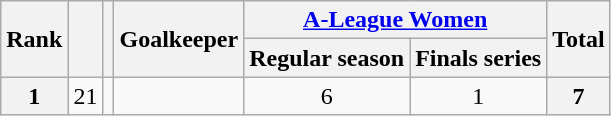<table class="wikitable" style="text-align:center">
<tr>
<th rowspan="2">Rank</th>
<th rowspan="2"></th>
<th rowspan="2"></th>
<th rowspan="2">Goalkeeper</th>
<th colspan="2"><a href='#'>A-League Women</a></th>
<th rowspan="2">Total</th>
</tr>
<tr>
<th>Regular season</th>
<th>Finals series</th>
</tr>
<tr>
<th>1</th>
<td>21</td>
<td></td>
<td align="left"></td>
<td>6</td>
<td>1</td>
<th>7</th>
</tr>
</table>
